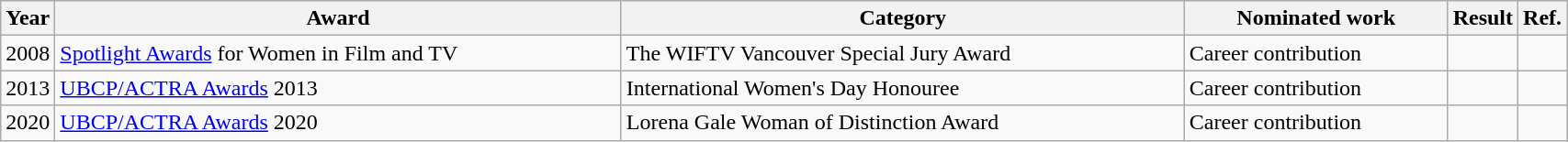<table width="90%" class="wikitable">
<tr>
<th width="10">Year</th>
<th width="450">Award</th>
<th width="450">Category</th>
<th width="200">Nominated work</th>
<th width="30">Result</th>
<th width="10">Ref.</th>
</tr>
<tr>
<td>2008</td>
<td><a href='#'>Spotlight Awards</a> for Women in Film and TV</td>
<td>The WIFTV Vancouver Special Jury Award</td>
<td>Career contribution</td>
<td></td>
<td></td>
</tr>
<tr>
<td>2013</td>
<td><a href='#'>UBCP/ACTRA Awards</a> 2013</td>
<td>International Women's Day Honouree</td>
<td>Career contribution</td>
<td></td>
<td></td>
</tr>
<tr>
<td>2020</td>
<td><a href='#'>UBCP/ACTRA Awards</a> 2020</td>
<td>Lorena Gale Woman of Distinction Award</td>
<td>Career contribution</td>
<td></td>
<td></td>
</tr>
</table>
